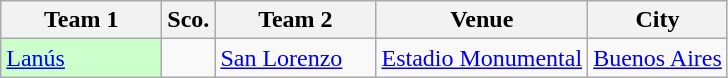<table class=wikitable>
<tr>
<th width=100px>Team 1</th>
<th>Sco.</th>
<th width=100px>Team 2</th>
<th>Venue</th>
<th>City</th>
</tr>
<tr>
<td bgcolor=#ccffcc><a href='#'>Lanús</a></td>
<td></td>
<td><a href='#'>San Lorenzo</a></td>
<td><a href='#'>Estadio Monumental</a></td>
<td><a href='#'>Buenos Aires</a></td>
</tr>
</table>
